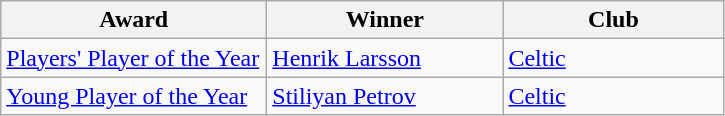<table class="wikitable">
<tr>
<th width=170>Award</th>
<th width=150>Winner</th>
<th width=140>Club</th>
</tr>
<tr>
<td><a href='#'>Players' Player of the Year</a></td>
<td> <a href='#'>Henrik Larsson</a></td>
<td><a href='#'>Celtic</a></td>
</tr>
<tr>
<td><a href='#'>Young Player of the Year</a></td>
<td> <a href='#'>Stiliyan Petrov</a></td>
<td><a href='#'>Celtic</a></td>
</tr>
</table>
